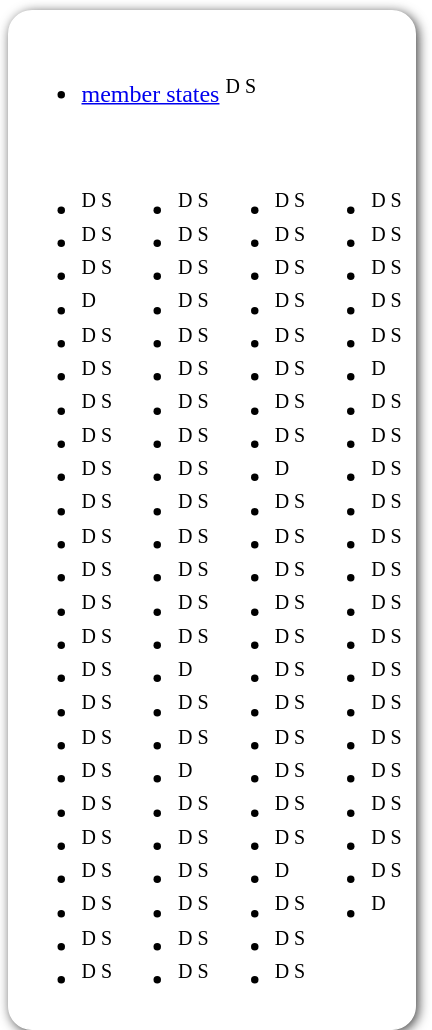<table style="border-radius:1em; box-shadow:0.1em 0.1em 0.5em rgba(0,0,0,0.75); background:white; border:1px solid white; margin:10px 0px; padding:5px;">
<tr style="vertical-align:top;">
<td colspan=3><br><ul><li> <a href='#'>member states</a> <sup>D S</sup></li></ul></td>
</tr>
<tr>
<td><br><ul><li> <sup>D S</sup></li><li> <sup>D S</sup></li><li> <sup>D S</sup></li><li> <sup>D</sup></li><li> <sup>D S</sup></li><li> <sup>D S</sup></li><li> <sup>D S</sup></li><li> <sup>D S</sup></li><li> <sup>D S</sup></li><li> <sup>D S</sup></li><li> <sup>D S</sup></li><li> <sup>D S</sup></li><li> <sup>D S</sup></li><li> <sup>D S</sup></li><li> <sup>D S</sup></li><li> <sup>D S</sup></li><li> <sup>D S</sup></li><li> <sup>D S</sup></li><li> <sup>D S</sup></li><li> <sup>D S</sup></li><li> <sup>D S</sup></li><li> <sup>D S</sup></li><li> <sup>D S</sup></li><li> <sup>D S</sup></li></ul></td>
<td valign="top"><br><ul><li> <sup>D S</sup></li><li> <sup>D S</sup></li><li> <sup>D S</sup></li><li> <sup>D S</sup></li><li> <sup>D S</sup></li><li> <sup>D S</sup></li><li> <sup>D S</sup></li><li> <sup>D S</sup></li><li> <sup>D S</sup></li><li> <sup>D S</sup></li><li> <sup>D S</sup></li><li> <sup>D S</sup></li><li> <sup>D S</sup></li><li> <sup>D S</sup></li><li> <sup>D</sup></li><li> <sup>D S</sup></li><li> <sup>D S</sup></li><li> <sup>D</sup></li><li> <sup>D S</sup></li><li> <sup>D S</sup></li><li> <sup>D S</sup></li><li> <sup>D S</sup></li><li> <sup>D S</sup></li><li> <sup>D S</sup></li></ul></td>
<td valign="top"><br><ul><li> <sup>D S</sup></li><li> <sup>D S</sup></li><li> <sup>D S</sup></li><li> <sup>D S</sup></li><li> <sup>D S</sup></li><li> <sup>D S</sup></li><li> <sup>D S</sup></li><li> <sup>D S</sup></li><li> <sup>D</sup></li><li> <sup>D S</sup></li><li> <sup>D S</sup></li><li> <sup>D S</sup></li><li> <sup>D S</sup></li><li> <sup>D S</sup></li><li> <sup>D S</sup></li><li> <sup>D S</sup></li><li> <sup>D S</sup></li><li> <sup>D S</sup></li><li> <sup>D S</sup></li><li> <sup>D S</sup></li><li> <sup>D</sup></li><li> <sup>D S</sup></li><li> <sup>D S</sup></li><li> <sup>D S</sup></li></ul></td>
<td valign="top"><br><ul><li> <sup>D S</sup></li><li> <sup>D S</sup></li><li> <sup>D S</sup></li><li> <sup>D S</sup></li><li> <sup>D S</sup></li><li> <sup>D</sup></li><li> <sup>D S</sup></li><li> <sup>D S</sup></li><li> <sup>D S</sup></li><li> <sup>D S</sup></li><li> <sup>D S</sup></li><li> <sup>D S</sup></li><li> <sup>D S</sup></li><li> <sup>D S</sup></li><li> <sup>D S</sup></li><li> <sup>D S</sup></li><li> <sup>D S</sup></li><li> <sup>D S</sup></li><li> <sup>D S</sup></li><li> <sup>D S</sup></li><li> <sup>D S</sup></li><li> <sup>D</sup></li></ul></td>
</tr>
</table>
